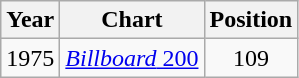<table class="wikitable">
<tr>
<th>Year</th>
<th>Chart</th>
<th>Position</th>
</tr>
<tr>
<td>1975</td>
<td><a href='#'><em>Billboard</em> 200</a></td>
<td align="center">109</td>
</tr>
</table>
